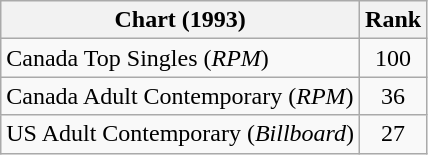<table class="wikitable sortable">
<tr>
<th>Chart (1993)</th>
<th>Rank</th>
</tr>
<tr>
<td>Canada Top Singles (<em>RPM</em>)</td>
<td align="center">100</td>
</tr>
<tr>
<td>Canada Adult Contemporary (<em>RPM</em>)</td>
<td align="center">36</td>
</tr>
<tr>
<td>US Adult Contemporary (<em>Billboard</em>)</td>
<td align="center">27</td>
</tr>
</table>
